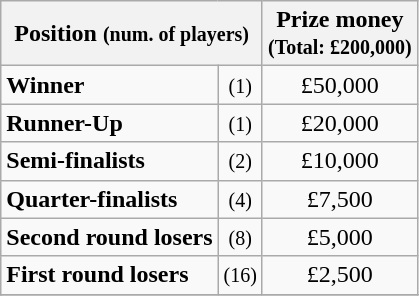<table class="wikitable">
<tr>
<th colspan=2>Position <small>(num. of players)</small></th>
<th>Prize money<br><small>(Total: £200,000)</small></th>
</tr>
<tr>
<td><strong>Winner</strong></td>
<td align=center><small>(1)</small></td>
<td align=center>£50,000</td>
</tr>
<tr>
<td><strong>Runner-Up</strong></td>
<td align=center><small>(1)</small></td>
<td align=center>£20,000</td>
</tr>
<tr>
<td><strong>Semi-finalists</strong></td>
<td align=center><small>(2)</small></td>
<td align=center>£10,000</td>
</tr>
<tr>
<td><strong>Quarter-finalists</strong></td>
<td align=center><small>(4)</small></td>
<td align=center>£7,500</td>
</tr>
<tr>
<td><strong>Second round losers</strong></td>
<td align=center><small>(8)</small></td>
<td align=center>£5,000</td>
</tr>
<tr>
<td><strong>First round losers</strong></td>
<td align=center><small>(16)</small></td>
<td align=center>£2,500</td>
</tr>
<tr>
</tr>
</table>
